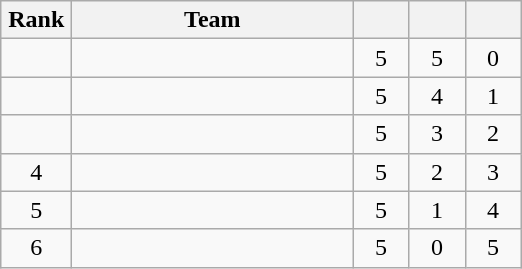<table class="wikitable" style="text-align: center;">
<tr>
<th width=40>Rank</th>
<th width=180>Team</th>
<th width=30></th>
<th width=30></th>
<th width=30></th>
</tr>
<tr>
<td></td>
<td align="left"></td>
<td>5</td>
<td>5</td>
<td>0</td>
</tr>
<tr>
<td></td>
<td align="left"></td>
<td>5</td>
<td>4</td>
<td>1</td>
</tr>
<tr>
<td></td>
<td align="left"></td>
<td>5</td>
<td>3</td>
<td>2</td>
</tr>
<tr>
<td>4</td>
<td align="left"></td>
<td>5</td>
<td>2</td>
<td>3</td>
</tr>
<tr>
<td>5</td>
<td align="left"></td>
<td>5</td>
<td>1</td>
<td>4</td>
</tr>
<tr>
<td>6</td>
<td align="left"></td>
<td>5</td>
<td>0</td>
<td>5</td>
</tr>
</table>
